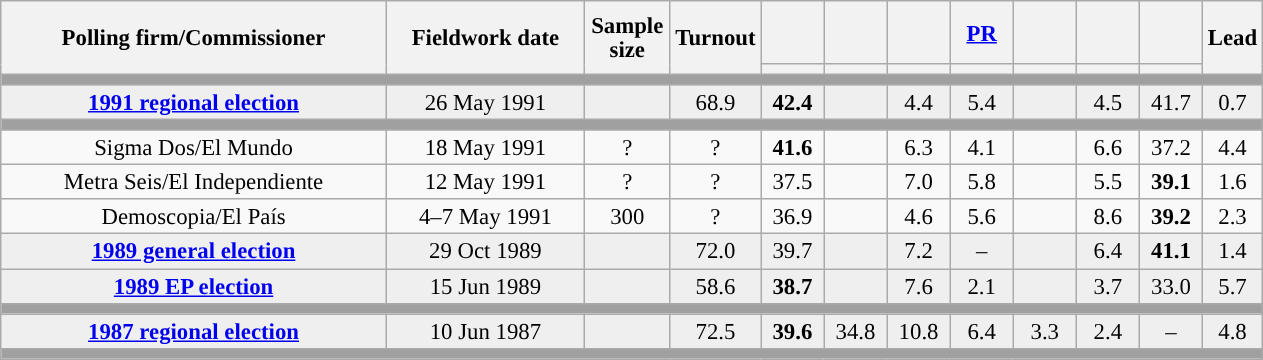<table class="wikitable collapsible collapsed" style="text-align:center; font-size:95%; line-height:16px;">
<tr style="height:42px;">
<th style="width:250px;" rowspan="2">Polling firm/Commissioner</th>
<th style="width:125px;" rowspan="2">Fieldwork date</th>
<th style="width:50px;" rowspan="2">Sample size</th>
<th style="width:45px;" rowspan="2">Turnout</th>
<th style="width:35px;"></th>
<th style="width:35px;"></th>
<th style="width:35px;"></th>
<th style="width:35px;"><a href='#'>PR</a></th>
<th style="width:35px;"></th>
<th style="width:35px;"></th>
<th style="width:35px;"></th>
<th style="width:30px;" rowspan="2">Lead</th>
</tr>
<tr>
<th style="color:inherit;background:"></th>
<th style="color:inherit;background:"></th>
<th style="color:inherit;background:"></th>
<th style="color:inherit;background:"></th>
<th style="color:inherit;background:"></th>
<th style="color:inherit;background:"></th>
<th style="color:inherit;background:"></th>
</tr>
<tr>
<td colspan="12" style="background:#A0A0A0"></td>
</tr>
<tr style="background:#EFEFEF;">
<td><strong><a href='#'>1991 regional election</a></strong></td>
<td>26 May 1991</td>
<td></td>
<td>68.9</td>
<td><strong>42.4</strong><br></td>
<td></td>
<td>4.4<br></td>
<td>5.4<br></td>
<td></td>
<td>4.5<br></td>
<td>41.7<br></td>
<td style="background:">0.7</td>
</tr>
<tr>
<td colspan="12" style="background:#A0A0A0"></td>
</tr>
<tr>
<td>Sigma Dos/El Mundo</td>
<td>18 May 1991</td>
<td>?</td>
<td>?</td>
<td><strong>41.6</strong><br></td>
<td></td>
<td>6.3<br></td>
<td>4.1<br></td>
<td></td>
<td>6.6<br></td>
<td>37.2<br></td>
<td style="background:">4.4</td>
</tr>
<tr>
<td>Metra Seis/El Independiente</td>
<td>12 May 1991</td>
<td>?</td>
<td>?</td>
<td>37.5<br></td>
<td></td>
<td>7.0<br></td>
<td>5.8<br></td>
<td></td>
<td>5.5<br></td>
<td><strong>39.1</strong><br></td>
<td style="background:">1.6</td>
</tr>
<tr>
<td>Demoscopia/El País</td>
<td>4–7 May 1991</td>
<td>300</td>
<td>?</td>
<td>36.9<br></td>
<td></td>
<td>4.6<br></td>
<td>5.6<br></td>
<td></td>
<td>8.6<br></td>
<td><strong>39.2</strong><br></td>
<td style="background:">2.3</td>
</tr>
<tr style="background:#EFEFEF;">
<td><strong><a href='#'>1989 general election</a></strong></td>
<td>29 Oct 1989</td>
<td></td>
<td>72.0</td>
<td>39.7<br></td>
<td></td>
<td>7.2<br></td>
<td>–</td>
<td></td>
<td>6.4<br></td>
<td><strong>41.1</strong><br></td>
<td style="background:">1.4</td>
</tr>
<tr style="background:#EFEFEF;">
<td><strong><a href='#'>1989 EP election</a></strong></td>
<td>15 Jun 1989</td>
<td></td>
<td>58.6</td>
<td><strong>38.7</strong><br></td>
<td></td>
<td>7.6<br></td>
<td>2.1<br></td>
<td></td>
<td>3.7<br></td>
<td>33.0<br></td>
<td style="background:">5.7</td>
</tr>
<tr>
<td colspan="12" style="background:#A0A0A0"></td>
</tr>
<tr style="background:#EFEFEF;">
<td><strong><a href='#'>1987 regional election</a></strong></td>
<td>10 Jun 1987</td>
<td></td>
<td>72.5</td>
<td><strong>39.6</strong><br></td>
<td>34.8<br></td>
<td>10.8<br></td>
<td>6.4<br></td>
<td>3.3<br></td>
<td>2.4<br></td>
<td>–</td>
<td style="background:">4.8</td>
</tr>
<tr>
<td colspan="12" style="background:#A0A0A0"></td>
</tr>
</table>
